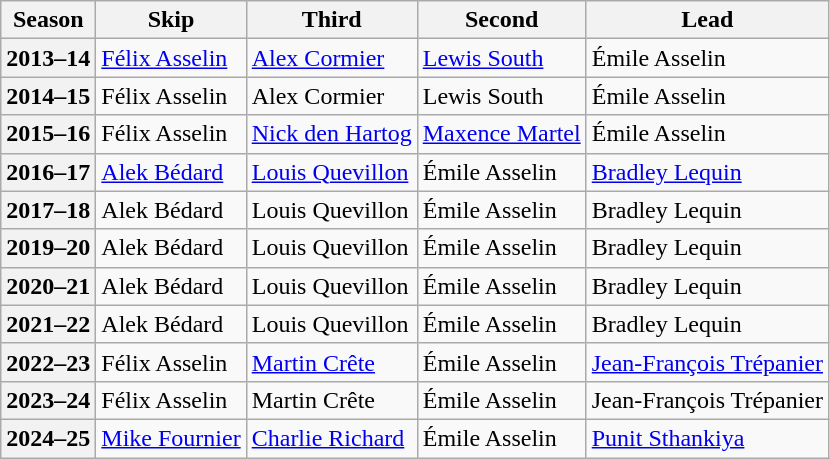<table class="wikitable">
<tr>
<th scope="col">Season</th>
<th scope="col">Skip</th>
<th scope="col">Third</th>
<th scope="col">Second</th>
<th scope="col">Lead</th>
</tr>
<tr>
<th scope="row">2013–14</th>
<td><a href='#'>Félix Asselin</a></td>
<td><a href='#'>Alex Cormier</a></td>
<td><a href='#'>Lewis South</a></td>
<td>Émile Asselin</td>
</tr>
<tr>
<th scope="row">2014–15</th>
<td>Félix Asselin</td>
<td>Alex Cormier</td>
<td>Lewis South</td>
<td>Émile Asselin</td>
</tr>
<tr>
<th scope="row">2015–16</th>
<td>Félix Asselin</td>
<td><a href='#'>Nick den Hartog</a></td>
<td><a href='#'>Maxence Martel</a></td>
<td>Émile Asselin</td>
</tr>
<tr>
<th scope="row">2016–17</th>
<td><a href='#'>Alek Bédard</a></td>
<td><a href='#'>Louis Quevillon</a></td>
<td>Émile Asselin</td>
<td><a href='#'>Bradley Lequin</a></td>
</tr>
<tr>
<th scope="row">2017–18</th>
<td>Alek Bédard</td>
<td>Louis Quevillon</td>
<td>Émile Asselin</td>
<td>Bradley Lequin</td>
</tr>
<tr>
<th scope="row">2019–20</th>
<td>Alek Bédard</td>
<td>Louis Quevillon</td>
<td>Émile Asselin</td>
<td>Bradley Lequin</td>
</tr>
<tr>
<th scope="row">2020–21</th>
<td>Alek Bédard</td>
<td>Louis Quevillon</td>
<td>Émile Asselin</td>
<td>Bradley Lequin</td>
</tr>
<tr>
<th scope="row">2021–22</th>
<td>Alek Bédard</td>
<td>Louis Quevillon</td>
<td>Émile Asselin</td>
<td>Bradley Lequin</td>
</tr>
<tr>
<th scope="row">2022–23</th>
<td>Félix Asselin</td>
<td><a href='#'>Martin Crête</a></td>
<td>Émile Asselin</td>
<td><a href='#'>Jean-François Trépanier</a></td>
</tr>
<tr>
<th scope="row">2023–24</th>
<td>Félix Asselin</td>
<td>Martin Crête</td>
<td>Émile Asselin</td>
<td>Jean-François Trépanier</td>
</tr>
<tr>
<th scope="row">2024–25</th>
<td><a href='#'>Mike Fournier</a></td>
<td><a href='#'>Charlie Richard</a></td>
<td>Émile Asselin</td>
<td><a href='#'>Punit Sthankiya</a></td>
</tr>
</table>
